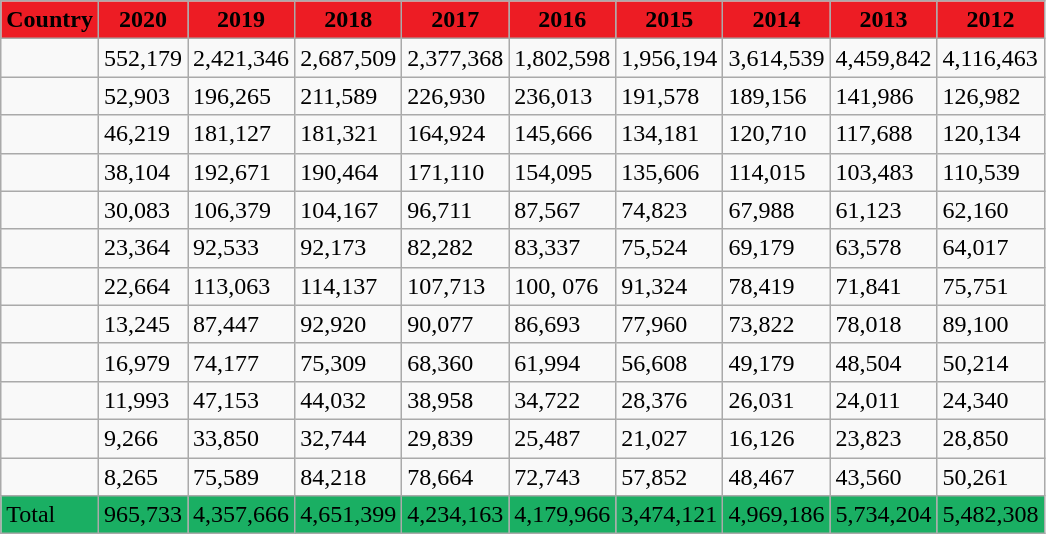<table class="wikitable sortable">
<tr>
<th style=background:#ed1c24>Country</th>
<th style=background:#ed1c24>2020</th>
<th style=background:#ed1c24>2019</th>
<th style=background:#ed1c24>2018</th>
<th style=background:#ed1c24>2017</th>
<th style=background:#ed1c24>2016</th>
<th style=background:#ed1c24>2015</th>
<th style=background:#ed1c24>2014</th>
<th style=background:#ed1c24>2013</th>
<th style=background:#ed1c24>2012</th>
</tr>
<tr>
<td></td>
<td> 552,179</td>
<td> 2,421,346</td>
<td> 2,687,509</td>
<td> 2,377,368</td>
<td> 1,802,598</td>
<td> 1,956,194</td>
<td> 3,614,539</td>
<td> 4,459,842</td>
<td>4,116,463</td>
</tr>
<tr>
<td></td>
<td> 52,903</td>
<td> 196,265</td>
<td> 211,589</td>
<td> 226,930</td>
<td> 236,013</td>
<td> 191,578</td>
<td> 189,156</td>
<td> 141,986</td>
<td>126,982</td>
</tr>
<tr>
<td></td>
<td> 46,219</td>
<td> 181,127</td>
<td> 181,321</td>
<td> 164,924</td>
<td> 145,666</td>
<td> 134,181</td>
<td> 120,710</td>
<td> 117,688</td>
<td>120,134</td>
</tr>
<tr>
<td></td>
<td> 38,104</td>
<td> 192,671</td>
<td> 190,464</td>
<td> 171,110</td>
<td> 154,095</td>
<td> 135,606</td>
<td> 114,015</td>
<td> 103,483</td>
<td>110,539</td>
</tr>
<tr>
<td></td>
<td> 30,083</td>
<td> 106,379</td>
<td> 104,167</td>
<td> 96,711</td>
<td> 87,567</td>
<td> 74,823</td>
<td> 67,988</td>
<td> 61,123</td>
<td>62,160</td>
</tr>
<tr>
<td></td>
<td> 23,364</td>
<td> 92,533</td>
<td> 92,173</td>
<td> 82,282</td>
<td> 83,337</td>
<td> 75,524</td>
<td> 69,179</td>
<td> 63,578</td>
<td>64,017</td>
</tr>
<tr>
<td></td>
<td> 22,664</td>
<td> 113,063</td>
<td> 114,137</td>
<td> 107,713</td>
<td> 100, 076</td>
<td> 91,324</td>
<td> 78,419</td>
<td> 71,841</td>
<td>75,751</td>
</tr>
<tr>
<td></td>
<td> 13,245</td>
<td> 87,447</td>
<td> 92,920</td>
<td> 90,077</td>
<td> 86,693</td>
<td> 77,960</td>
<td> 73,822</td>
<td> 78,018</td>
<td>89,100</td>
</tr>
<tr>
<td></td>
<td> 16,979</td>
<td> 74,177</td>
<td> 75,309</td>
<td> 68,360</td>
<td> 61,994</td>
<td> 56,608</td>
<td> 49,179</td>
<td> 48,504</td>
<td>50,214</td>
</tr>
<tr>
<td></td>
<td> 11,993</td>
<td> 47,153</td>
<td> 44,032</td>
<td> 38,958</td>
<td> 34,722</td>
<td> 28,376</td>
<td> 26,031</td>
<td> 24,011</td>
<td>24,340</td>
</tr>
<tr>
<td></td>
<td> 9,266</td>
<td> 33,850</td>
<td> 32,744</td>
<td> 29,839</td>
<td> 25,487</td>
<td> 21,027</td>
<td> 16,126</td>
<td> 23,823</td>
<td>28,850</td>
</tr>
<tr>
<td></td>
<td> 8,265</td>
<td> 75,589</td>
<td> 84,218</td>
<td> 78,664</td>
<td> 72,743</td>
<td> 57,852</td>
<td> 48,467</td>
<td> 43,560</td>
<td>50,261</td>
</tr>
<tr style=background:#1aaf63>
<td>Total</td>
<td> 965,733</td>
<td> 4,357,666</td>
<td> 4,651,399</td>
<td> 4,234,163</td>
<td> 4,179,966</td>
<td> 3,474,121</td>
<td> 4,969,186</td>
<td> 5,734,204</td>
<td>5,482,308</td>
</tr>
</table>
